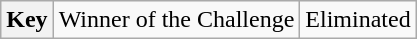<table class="wikitable">
<tr>
<th>Key</th>
<td> Winner of the Challenge</td>
<td> Eliminated</td>
</tr>
</table>
